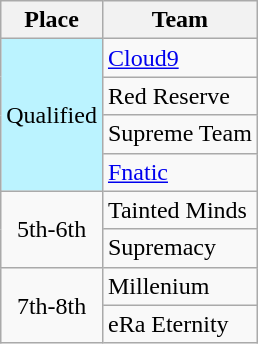<table class="wikitable" style="text-align:left">
<tr>
<th>Place</th>
<th>Team</th>
</tr>
<tr>
<td style="text-align:center; background:#BBF3FF;" rowspan="4">Qualified</td>
<td><a href='#'>Cloud9</a></td>
</tr>
<tr>
<td>Red Reserve</td>
</tr>
<tr>
<td>Supreme Team</td>
</tr>
<tr>
<td><a href='#'>Fnatic</a></td>
</tr>
<tr>
<td style="text-align:center" rowspan="2">5th-6th</td>
<td>Tainted Minds</td>
</tr>
<tr>
<td>Supremacy</td>
</tr>
<tr>
<td style="text-align:center" rowspan="2">7th-8th</td>
<td>Millenium</td>
</tr>
<tr>
<td>eRa Eternity</td>
</tr>
</table>
